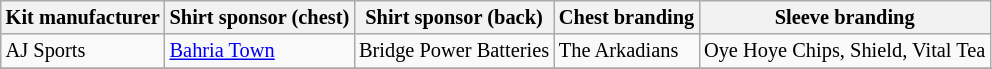<table class="wikitable"  style="font-size:85%;">
<tr>
<th>Kit manufacturer</th>
<th>Shirt sponsor (chest)</th>
<th>Shirt sponsor (back)</th>
<th>Chest branding</th>
<th>Sleeve branding</th>
</tr>
<tr>
<td>AJ Sports</td>
<td><a href='#'>Bahria Town</a></td>
<td>Bridge Power Batteries</td>
<td>The Arkadians</td>
<td>Oye Hoye Chips, Shield, Vital Tea</td>
</tr>
<tr>
</tr>
</table>
